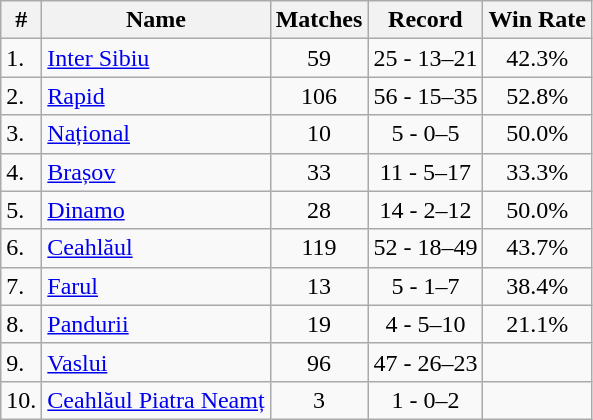<table class="wikitable sortable">
<tr>
<th>#</th>
<th>Name</th>
<th>Matches</th>
<th>Record</th>
<th>Win Rate</th>
</tr>
<tr>
<td>1.</td>
<td align="left"><a href='#'>Inter Sibiu</a></td>
<td align="center">59</td>
<td align="center">25 - 13–21</td>
<td align="center">42.3%</td>
</tr>
<tr>
<td>2.</td>
<td align="left"><a href='#'>Rapid</a></td>
<td align="center">106</td>
<td align="center">56 - 15–35</td>
<td align="center">52.8%</td>
</tr>
<tr>
<td>3.</td>
<td align="left"><a href='#'>Național</a></td>
<td align="center">10</td>
<td align="center">5 - 0–5</td>
<td align="center">50.0%</td>
</tr>
<tr>
<td>4.</td>
<td align="left"><a href='#'>Brașov</a></td>
<td align="center">33</td>
<td align="center">11 - 5–17</td>
<td align="center">33.3%</td>
</tr>
<tr>
<td>5.</td>
<td align="left"><a href='#'>Dinamo</a></td>
<td align="center">28</td>
<td align="center">14 - 2–12</td>
<td align="center">50.0%</td>
</tr>
<tr>
<td>6.</td>
<td align="left"><a href='#'>Ceahlăul</a></td>
<td align="center">119</td>
<td align="center">52 - 18–49</td>
<td align="center">43.7%</td>
</tr>
<tr>
<td>7.</td>
<td align="left"><a href='#'>Farul</a></td>
<td align="center">13</td>
<td align="center">5 - 1–7</td>
<td align="center">38.4%</td>
</tr>
<tr>
<td>8.</td>
<td align="left"><a href='#'>Pandurii</a></td>
<td align="center">19</td>
<td align="center">4 - 5–10</td>
<td align="center">21.1%</td>
</tr>
<tr>
<td>9.</td>
<td align="left"><a href='#'>Vaslui</a></td>
<td align="center">96</td>
<td align="center">47 - 26–23</td>
<td align="center"></td>
</tr>
<tr>
<td>10.</td>
<td align="left"><a href='#'>Ceahlăul Piatra Neamț</a></td>
<td align="center">3</td>
<td align="center">1 - 0–2</td>
<td align="center"></td>
</tr>
</table>
